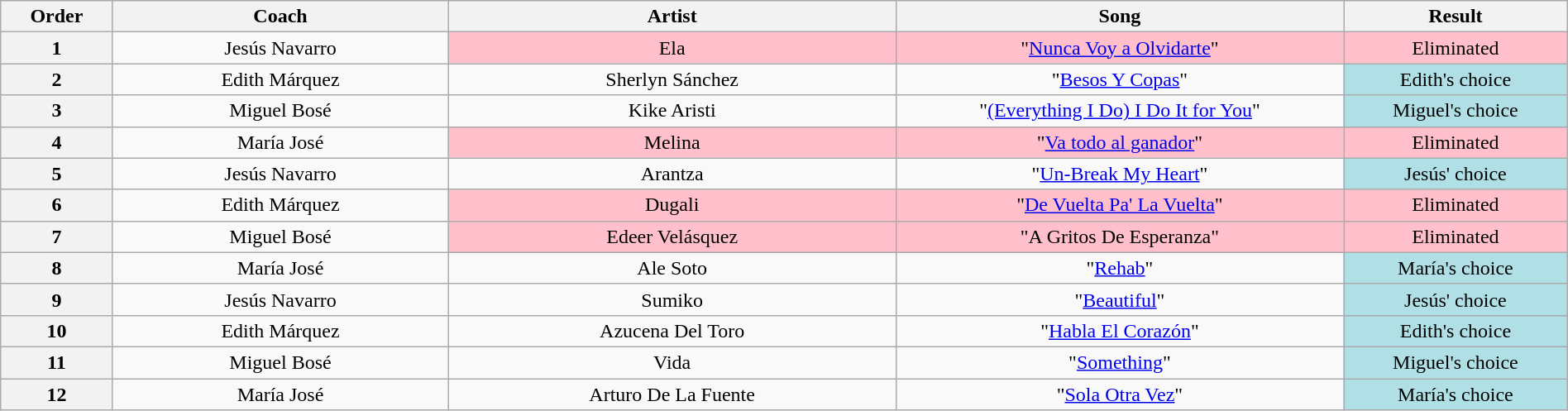<table class="wikitable plainrowheaders" style="text-align:center; width:100%">
<tr>
<th style="width:05%">Order</th>
<th style="width:15%">Coach</th>
<th style="width:20%">Artist</th>
<th style="width:20%">Song</th>
<th style="width:10%">Result</th>
</tr>
<tr>
<th>1</th>
<td>Jesús Navarro</td>
<td style="background:pink">Ela</td>
<td style="background:pink">"<a href='#'>Nunca Voy a Olvidarte</a>"</td>
<td style="background:pink">Eliminated</td>
</tr>
<tr>
<th>2</th>
<td>Edith Márquez</td>
<td>Sherlyn Sánchez</td>
<td>"<a href='#'>Besos Y Copas</a>"</td>
<td style="background:#b0e0e6">Edith's choice</td>
</tr>
<tr>
<th>3</th>
<td>Miguel Bosé</td>
<td>Kike Aristi</td>
<td>"<a href='#'>(Everything I Do) I Do It for You</a>"</td>
<td style="background:#b0e0e6">Miguel's choice</td>
</tr>
<tr>
<th>4</th>
<td>María José</td>
<td style="background:pink">Melina</td>
<td style="background:pink">"<a href='#'>Va todo al ganador</a>"</td>
<td style="background:pink">Eliminated</td>
</tr>
<tr>
<th>5</th>
<td>Jesús Navarro</td>
<td>Arantza</td>
<td>"<a href='#'>Un-Break My Heart</a>"</td>
<td style="background:#b0e0e6">Jesús' choice</td>
</tr>
<tr>
<th>6</th>
<td>Edith Márquez</td>
<td style="background:pink">Dugali</td>
<td style="background:pink">"<a href='#'>De Vuelta Pa' La Vuelta</a>"</td>
<td style="background:pink">Eliminated</td>
</tr>
<tr>
<th>7</th>
<td>Miguel Bosé</td>
<td style="background:pink">Edeer Velásquez</td>
<td style="background:pink">"A Gritos De Esperanza"</td>
<td style="background:pink">Eliminated</td>
</tr>
<tr>
<th>8</th>
<td>María José</td>
<td>Ale Soto</td>
<td>"<a href='#'>Rehab</a>"</td>
<td style="background:#b0e0e6">María's choice</td>
</tr>
<tr>
<th>9</th>
<td>Jesús Navarro</td>
<td>Sumiko</td>
<td>"<a href='#'>Beautiful</a>"</td>
<td style="background:#b0e0e6">Jesús' choice</td>
</tr>
<tr>
<th>10</th>
<td>Edith Márquez</td>
<td>Azucena Del Toro</td>
<td>"<a href='#'>Habla El Corazón</a>"</td>
<td style="background:#b0e0e6">Edith's choice</td>
</tr>
<tr>
<th>11</th>
<td>Miguel Bosé</td>
<td>Vida</td>
<td>"<a href='#'>Something</a>"</td>
<td style="background:#b0e0e6">Miguel's choice</td>
</tr>
<tr>
<th>12</th>
<td>María José</td>
<td>Arturo De La Fuente</td>
<td>"<a href='#'>Sola Otra Vez</a>"</td>
<td style="background:#b0e0e6">María's choice</td>
</tr>
</table>
